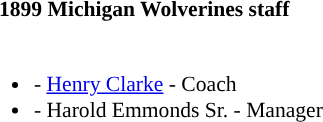<table class="toccolours" style="border-collapse:collapse; font-size:90%;">
<tr>
<th colspan=9>1899 Michigan Wolverines staff</th>
</tr>
<tr>
<td width="03"> </td>
<td valign="top"><br><ul><li>- <a href='#'>Henry Clarke</a> - Coach</li><li>- Harold Emmonds Sr. - Manager</li></ul></td>
</tr>
</table>
